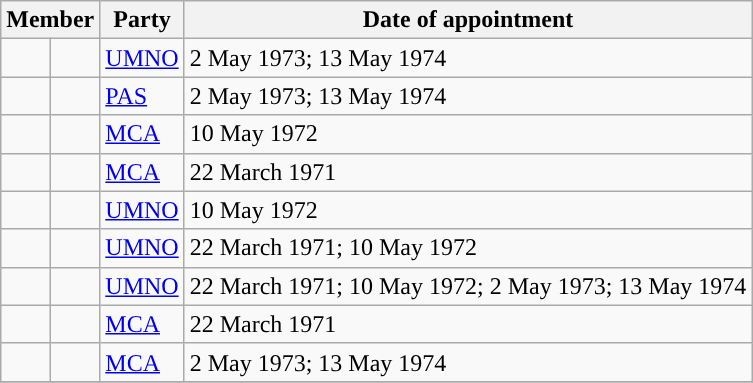<table class="sortable wikitable">
<tr>
<th colspan="2" valign="top">Member</th>
<th valign="top">Party</th>
<th valign="top">Date of appointment</th>
</tr>
<tr>
<td></td>
<td></td>
<td><a href='#'>UMNO</a></td>
<td>2 May 1973; 13 May 1974</td>
</tr>
<tr>
<td></td>
<td></td>
<td><a href='#'>PAS</a></td>
<td>2 May 1973; 13 May 1974</td>
</tr>
<tr>
<td></td>
<td></td>
<td><a href='#'>MCA</a></td>
<td>10 May 1972</td>
</tr>
<tr>
<td></td>
<td></td>
<td><a href='#'>MCA</a></td>
<td>22 March 1971</td>
</tr>
<tr>
<td></td>
<td></td>
<td><a href='#'>UMNO</a></td>
<td>10 May 1972</td>
</tr>
<tr>
<td></td>
<td></td>
<td><a href='#'>UMNO</a></td>
<td>22 March 1971; 10 May 1972</td>
</tr>
<tr>
<td></td>
<td></td>
<td><a href='#'>UMNO</a></td>
<td>22 March 1971; 10 May 1972; 2 May 1973; 13 May 1974</td>
</tr>
<tr>
<td></td>
<td></td>
<td><a href='#'>MCA</a></td>
<td>22 March 1971</td>
</tr>
<tr>
<td></td>
<td></td>
<td><a href='#'>MCA</a></td>
<td>2 May 1973; 13 May 1974</td>
</tr>
<tr>
</tr>
</table>
